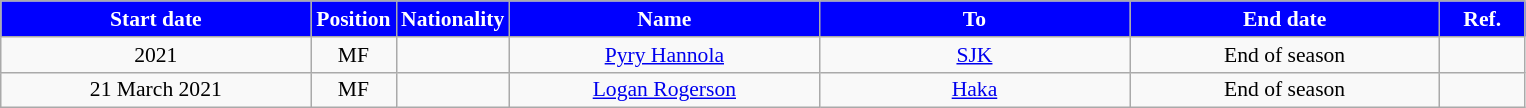<table class="wikitable"  style="text-align:center; font-size:90%; ">
<tr>
<th style="background:#00f; color:white; width:200px;">Start date</th>
<th style="background:#00f; color:white; width:50px;">Position</th>
<th style="background:#00f; color:white; width:50px;">Nationality</th>
<th style="background:#00f; color:white; width:200px;">Name</th>
<th style="background:#00f; color:white; width:200px;">To</th>
<th style="background:#00f; color:white; width:200px;">End date</th>
<th style="background:#00f; color:white; width:50px;">Ref.</th>
</tr>
<tr>
<td>2021</td>
<td>MF</td>
<td></td>
<td><a href='#'>Pyry Hannola</a></td>
<td><a href='#'>SJK</a></td>
<td>End of season</td>
<td></td>
</tr>
<tr>
<td>21 March 2021</td>
<td>MF</td>
<td></td>
<td><a href='#'>Logan Rogerson</a></td>
<td><a href='#'>Haka</a></td>
<td>End of season</td>
<td></td>
</tr>
</table>
